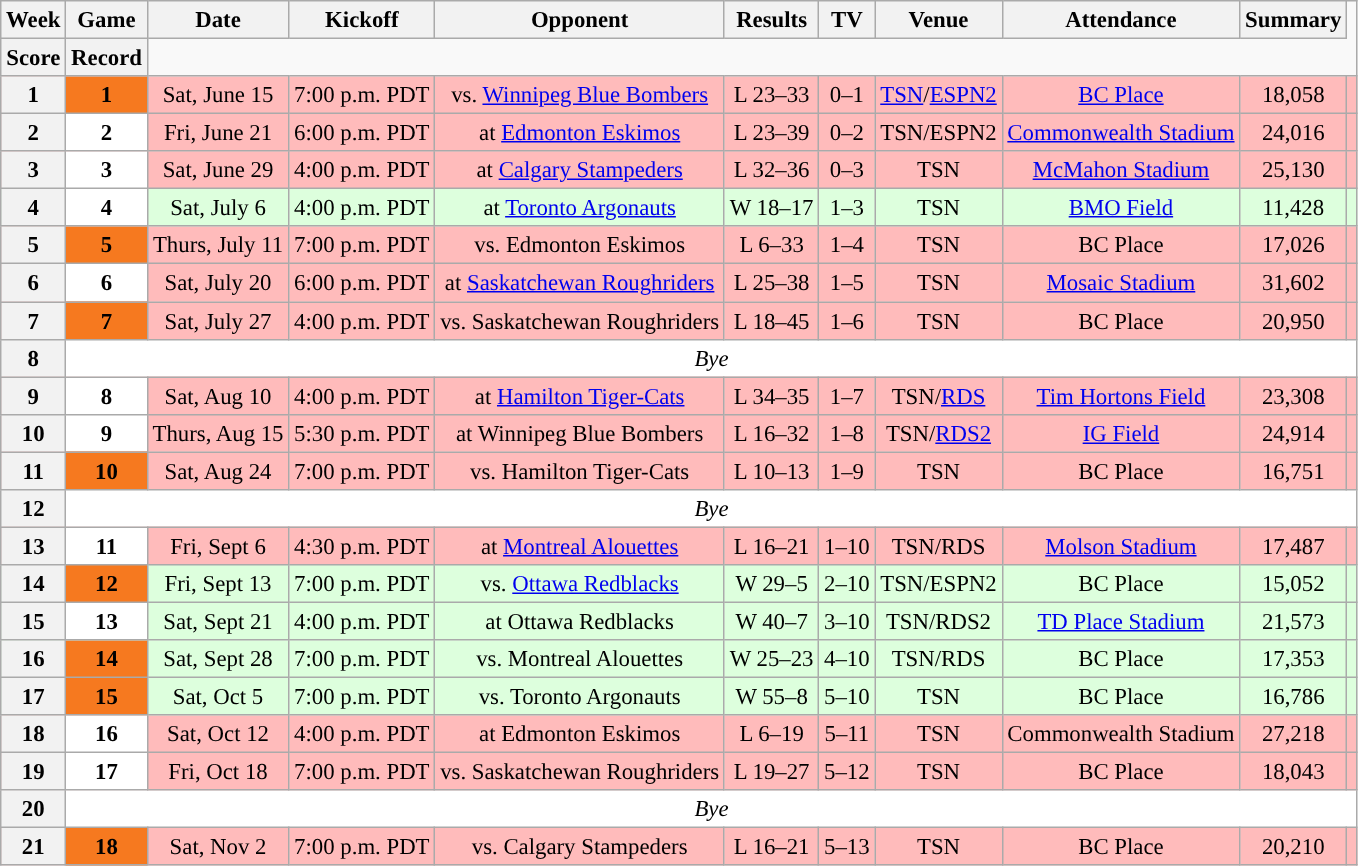<table class="wikitable" style="font-size: 95%;">
<tr>
<th scope="col">Week</th>
<th scope="col">Game</th>
<th scope="col">Date</th>
<th scope="col">Kickoff</th>
<th scope="col">Opponent</th>
<th scope="col">Results</th>
<th scope="col">TV</th>
<th scope="col">Venue</th>
<th scope="col">Attendance</th>
<th scope="col">Summary</th>
</tr>
<tr>
<th scope="col">Score</th>
<th scope="col">Record</th>
</tr>
<tr align="center" bgcolor="ffbbbb">
<th align="center"><strong>1</strong></th>
<th style="text-align:center; background:#F6791F;"><span><strong>1</strong></span></th>
<td align="center">Sat, June 15</td>
<td align="center">7:00 p.m. PDT</td>
<td align="center">vs. <a href='#'>Winnipeg Blue Bombers</a></td>
<td align="center">L 23–33</td>
<td align="center">0–1</td>
<td align="center"><a href='#'>TSN</a>/<a href='#'>ESPN2</a></td>
<td align="center"><a href='#'>BC Place</a></td>
<td align="center">18,058</td>
<td align="center"></td>
</tr>
<tr align="center" bgcolor="ffbbbb">
<th align="center"><strong>2</strong></th>
<th style="text-align:center; background:white;"><span><strong>2</strong></span></th>
<td align="center">Fri, June 21</td>
<td align="center">6:00 p.m. PDT</td>
<td align="center">at <a href='#'>Edmonton Eskimos</a></td>
<td align="center">L 23–39</td>
<td align="center">0–2</td>
<td align="center">TSN/ESPN2</td>
<td align="center"><a href='#'>Commonwealth Stadium</a></td>
<td align="center">24,016</td>
<td align="center"></td>
</tr>
<tr align="center" bgcolor="ffbbbb">
<th align="center"><strong>3</strong></th>
<th style="text-align:center; background:white;"><span><strong>3</strong></span></th>
<td align="center">Sat, June 29</td>
<td align="center">4:00 p.m. PDT</td>
<td align="center">at <a href='#'>Calgary Stampeders</a></td>
<td align="center">L 32–36</td>
<td align="center">0–3</td>
<td align="center">TSN</td>
<td align="center"><a href='#'>McMahon Stadium</a></td>
<td align="center">25,130</td>
<td align="center"></td>
</tr>
<tr align="center" bgcolor="ddffdd">
<th align="center"><strong>4</strong></th>
<th style="text-align:center; background:white;"><span><strong>4</strong></span></th>
<td align="center">Sat, July 6</td>
<td align="center">4:00 p.m. PDT</td>
<td align="center">at <a href='#'>Toronto Argonauts</a></td>
<td align="center">W 18–17</td>
<td align="center">1–3</td>
<td align="center">TSN</td>
<td align="center"><a href='#'>BMO Field</a></td>
<td align="center">11,428</td>
<td align="center"></td>
</tr>
<tr align="center" bgcolor="ffbbbb">
<th align="center"><strong>5</strong></th>
<th style="text-align:center; background:#F6791F;"><span><strong>5</strong></span></th>
<td align="center">Thurs, July 11</td>
<td align="center">7:00 p.m. PDT</td>
<td align="center">vs. Edmonton Eskimos</td>
<td align="center">L 6–33</td>
<td align="center">1–4</td>
<td align="center">TSN</td>
<td align="center">BC Place</td>
<td align="center">17,026</td>
<td align="center"></td>
</tr>
<tr align="center" bgcolor="ffbbbb">
<th align="center"><strong>6</strong></th>
<th style="text-align:center; background:white;"><span><strong>6</strong></span></th>
<td align="center">Sat, July 20</td>
<td align="center">6:00 p.m. PDT</td>
<td align="center">at <a href='#'>Saskatchewan Roughriders</a></td>
<td align="center">L 25–38</td>
<td align="center">1–5</td>
<td align="center">TSN</td>
<td align="center"><a href='#'>Mosaic Stadium</a></td>
<td align="center">31,602</td>
<td align="center"></td>
</tr>
<tr align="center" bgcolor="ffbbbb">
<th align="center"><strong>7</strong></th>
<th style="text-align:center; background:#F6791F;"><span><strong>7</strong></span></th>
<td align="center">Sat, July 27</td>
<td align="center">4:00 p.m. PDT</td>
<td align="center">vs. Saskatchewan Roughriders</td>
<td align="center">L 18–45</td>
<td align="center">1–6</td>
<td align="center">TSN</td>
<td align="center">BC Place</td>
<td align="center">20,950</td>
<td align="center"></td>
</tr>
<tr align="center" bgcolor="ffffff">
<th align="center"><strong>8</strong></th>
<td colspan=10 align="center" valign="middle"><em>Bye</em></td>
</tr>
<tr align="center" bgcolor="ffbbbb">
<th align="center"><strong>9</strong></th>
<th style="text-align:center; background:white;"><span><strong>8</strong></span></th>
<td align="center">Sat, Aug 10</td>
<td align="center">4:00 p.m. PDT</td>
<td align="center">at <a href='#'>Hamilton Tiger-Cats</a></td>
<td align="center">L 34–35</td>
<td align="center">1–7</td>
<td align="center">TSN/<a href='#'>RDS</a></td>
<td align="center"><a href='#'>Tim Hortons Field</a></td>
<td align="center">23,308</td>
<td align="center"></td>
</tr>
<tr align="center" bgcolor="ffbbbb">
<th align="center"><strong>10</strong></th>
<th style="text-align:center; background:white;"><span><strong>9</strong></span></th>
<td align="center">Thurs, Aug 15</td>
<td align="center">5:30 p.m. PDT</td>
<td align="center">at Winnipeg Blue Bombers</td>
<td align="center">L 16–32</td>
<td align="center">1–8</td>
<td align="center">TSN/<a href='#'>RDS2</a></td>
<td align="center"><a href='#'>IG Field</a></td>
<td align="center">24,914</td>
<td align="center"></td>
</tr>
<tr align="center" bgcolor="ffbbbb">
<th align="center"><strong>11</strong></th>
<th style="text-align:center; background:#F6791F;"><span><strong>10</strong></span></th>
<td align="center">Sat, Aug 24</td>
<td align="center">7:00 p.m. PDT</td>
<td align="center">vs. Hamilton Tiger-Cats</td>
<td align="center">L 10–13</td>
<td align="center">1–9</td>
<td align="center">TSN</td>
<td align="center">BC Place</td>
<td align="center">16,751</td>
<td align="center"></td>
</tr>
<tr align="center" bgcolor="ffffff">
<th align="center"><strong>12</strong></th>
<td colspan=10 align="center" valign="middle"><em>Bye</em></td>
</tr>
<tr align="center" bgcolor="ffbbbb">
<th align="center"><strong>13</strong></th>
<th style="text-align:center; background:white;"><span><strong>11</strong></span></th>
<td align="center">Fri, Sept 6</td>
<td align="center">4:30 p.m. PDT</td>
<td align="center">at <a href='#'>Montreal Alouettes</a></td>
<td align="center">L 16–21</td>
<td align="center">1–10</td>
<td align="center">TSN/RDS</td>
<td align="center"><a href='#'>Molson Stadium</a></td>
<td align="center">17,487</td>
<td align="center"></td>
</tr>
<tr align="center" bgcolor="ddffdd">
<th align="center"><strong>14</strong></th>
<th style="text-align:center; background:#F6791F;"><span><strong>12</strong></span></th>
<td align="center">Fri, Sept 13</td>
<td align="center">7:00 p.m. PDT</td>
<td align="center">vs. <a href='#'>Ottawa Redblacks</a></td>
<td align="center">W 29–5</td>
<td align="center">2–10</td>
<td align="center">TSN/ESPN2</td>
<td align="center">BC Place</td>
<td align="center">15,052</td>
<td align="center"></td>
</tr>
<tr align="center" bgcolor="ddffdd">
<th align="center"><strong>15</strong></th>
<th style="text-align:center; background:white;"><span><strong>13</strong></span></th>
<td align="center">Sat, Sept 21</td>
<td align="center">4:00 p.m. PDT</td>
<td align="center">at Ottawa Redblacks</td>
<td align="center">W 40–7</td>
<td align="center">3–10</td>
<td align="center">TSN/RDS2</td>
<td align="center"><a href='#'>TD Place Stadium</a></td>
<td align="center">21,573</td>
<td align="center"></td>
</tr>
<tr align="center" bgcolor="ddffdd">
<th align="center"><strong>16</strong></th>
<th style="text-align:center; background:#F6791F;"><span><strong>14</strong></span></th>
<td align="center">Sat, Sept 28</td>
<td align="center">7:00 p.m. PDT</td>
<td align="center">vs. Montreal Alouettes</td>
<td align="center">W 25–23</td>
<td align="center">4–10</td>
<td align="center">TSN/RDS</td>
<td align="center">BC Place</td>
<td align="center">17,353</td>
<td align="center"></td>
</tr>
<tr align="center" bgcolor="ddffdd">
<th align="center"><strong>17</strong></th>
<th style="text-align:center; background:#F6791F;"><span><strong>15</strong></span></th>
<td align="center">Sat, Oct 5</td>
<td align="center">7:00 p.m. PDT</td>
<td align="center">vs. Toronto Argonauts</td>
<td align="center">W 55–8</td>
<td align="center">5–10</td>
<td align="center">TSN</td>
<td align="center">BC Place</td>
<td align="center">16,786</td>
<td align="center"></td>
</tr>
<tr align="center" bgcolor="ffbbbb">
<th align="center"><strong>18</strong></th>
<th style="text-align:center; background:white;"><span><strong>16</strong></span></th>
<td align="center">Sat, Oct 12</td>
<td align="center">4:00 p.m. PDT</td>
<td align="center">at Edmonton Eskimos</td>
<td align="center">L 6–19</td>
<td align="center">5–11</td>
<td align="center">TSN</td>
<td align="center">Commonwealth Stadium</td>
<td align="center">27,218</td>
<td align="center"></td>
</tr>
<tr align="center" bgcolor="ffbbbb">
<th align="center"><strong>19</strong></th>
<th style="text-align:center; background:white;"><span><strong>17</strong></span></th>
<td align="center">Fri, Oct 18</td>
<td align="center">7:00 p.m. PDT</td>
<td align="center">vs. Saskatchewan Roughriders</td>
<td align="center">L 19–27</td>
<td align="center">5–12</td>
<td align="center">TSN</td>
<td align="center">BC Place</td>
<td align="center">18,043</td>
<td align="center"></td>
</tr>
<tr align="center" bgcolor="ffffff">
<th align="center"><strong>20</strong></th>
<td colspan=10 align="center" valign="middle"><em>Bye</em></td>
</tr>
<tr align="center" bgcolor="ffbbbb">
<th align="center"><strong>21</strong></th>
<th style="text-align:center; background:#F6791F;"><span><strong>18</strong></span></th>
<td align="center">Sat, Nov 2</td>
<td align="center">7:00 p.m. PDT</td>
<td align="center">vs. Calgary Stampeders</td>
<td align="center">L 16–21</td>
<td align="center">5–13</td>
<td align="center">TSN</td>
<td align="center">BC Place</td>
<td align="center">20,210</td>
<td align="center"></td>
</tr>
</table>
